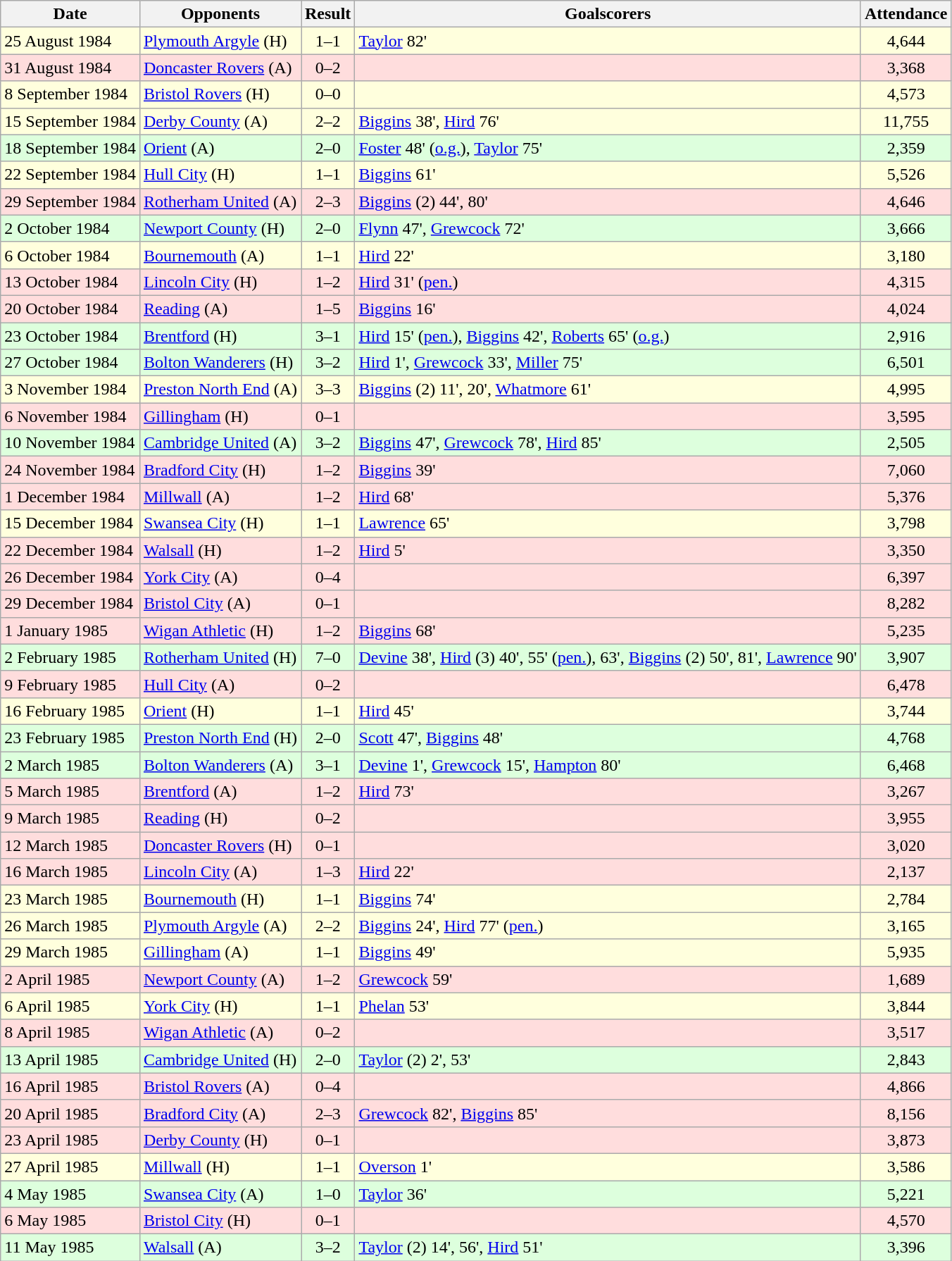<table class="wikitable">
<tr>
<th>Date</th>
<th>Opponents</th>
<th>Result</th>
<th>Goalscorers</th>
<th>Attendance</th>
</tr>
<tr bgcolor="#ffffdd">
<td>25 August 1984</td>
<td><a href='#'>Plymouth Argyle</a> (H)</td>
<td align="center">1–1</td>
<td><a href='#'>Taylor</a> 82'</td>
<td align="center">4,644</td>
</tr>
<tr bgcolor="#ffdddd">
<td>31 August 1984</td>
<td><a href='#'>Doncaster Rovers</a> (A)</td>
<td align="center">0–2</td>
<td></td>
<td align="center">3,368</td>
</tr>
<tr bgcolor="#ffffdd">
<td>8 September 1984</td>
<td><a href='#'>Bristol Rovers</a> (H)</td>
<td align="center">0–0</td>
<td></td>
<td align="center">4,573</td>
</tr>
<tr bgcolor="#ffffdd">
<td>15 September 1984</td>
<td><a href='#'>Derby County</a> (A)</td>
<td align="center">2–2</td>
<td><a href='#'>Biggins</a> 38', <a href='#'>Hird</a> 76'</td>
<td align="center">11,755</td>
</tr>
<tr bgcolor="#ddffdd">
<td>18 September 1984</td>
<td><a href='#'>Orient</a> (A)</td>
<td align="center">2–0</td>
<td><a href='#'>Foster</a> 48' (<a href='#'>o.g.</a>), <a href='#'>Taylor</a> 75'</td>
<td align="center">2,359</td>
</tr>
<tr bgcolor="#ffffdd">
<td>22 September 1984</td>
<td><a href='#'>Hull City</a> (H)</td>
<td align="center">1–1</td>
<td><a href='#'>Biggins</a> 61'</td>
<td align="center">5,526</td>
</tr>
<tr bgcolor="#ffdddd">
<td>29 September 1984</td>
<td><a href='#'>Rotherham United</a> (A)</td>
<td align="center">2–3</td>
<td><a href='#'>Biggins</a> (2) 44', 80'</td>
<td align="center">4,646</td>
</tr>
<tr bgcolor="#ddffdd">
<td>2 October 1984</td>
<td><a href='#'>Newport County</a> (H)</td>
<td align="center">2–0</td>
<td><a href='#'>Flynn</a> 47', <a href='#'>Grewcock</a> 72'</td>
<td align="center">3,666</td>
</tr>
<tr bgcolor="#ffffdd">
<td>6 October 1984</td>
<td><a href='#'>Bournemouth</a> (A)</td>
<td align="center">1–1</td>
<td><a href='#'>Hird</a> 22'</td>
<td align="center">3,180</td>
</tr>
<tr bgcolor="#ffdddd">
<td>13 October 1984</td>
<td><a href='#'>Lincoln City</a> (H)</td>
<td align="center">1–2</td>
<td><a href='#'>Hird</a> 31' (<a href='#'>pen.</a>)</td>
<td align="center">4,315</td>
</tr>
<tr bgcolor="#ffdddd">
<td>20 October 1984</td>
<td><a href='#'>Reading</a> (A)</td>
<td align="center">1–5</td>
<td><a href='#'>Biggins</a> 16'</td>
<td align="center">4,024</td>
</tr>
<tr bgcolor="#ddffdd">
<td>23 October 1984</td>
<td><a href='#'>Brentford</a> (H)</td>
<td align="center">3–1</td>
<td><a href='#'>Hird</a> 15' (<a href='#'>pen.</a>), <a href='#'>Biggins</a> 42', <a href='#'>Roberts</a> 65' (<a href='#'>o.g.</a>)</td>
<td align="center">2,916</td>
</tr>
<tr bgcolor="#ddffdd">
<td>27 October 1984</td>
<td><a href='#'>Bolton Wanderers</a> (H)</td>
<td align="center">3–2</td>
<td><a href='#'>Hird</a> 1', <a href='#'>Grewcock</a> 33', <a href='#'>Miller</a> 75'</td>
<td align="center">6,501</td>
</tr>
<tr bgcolor="#ffffdd">
<td>3 November 1984</td>
<td><a href='#'>Preston North End</a> (A)</td>
<td align="center">3–3</td>
<td><a href='#'>Biggins</a> (2) 11', 20', <a href='#'>Whatmore</a> 61'</td>
<td align="center">4,995</td>
</tr>
<tr bgcolor="#ffdddd">
<td>6 November 1984</td>
<td><a href='#'>Gillingham</a> (H)</td>
<td align="center">0–1</td>
<td></td>
<td align="center">3,595</td>
</tr>
<tr bgcolor="#ddffdd">
<td>10 November 1984</td>
<td><a href='#'>Cambridge United</a> (A)</td>
<td align="center">3–2</td>
<td><a href='#'>Biggins</a> 47', <a href='#'>Grewcock</a> 78', <a href='#'>Hird</a> 85'</td>
<td align="center">2,505</td>
</tr>
<tr bgcolor="#ffdddd">
<td>24 November 1984</td>
<td><a href='#'>Bradford City</a> (H)</td>
<td align="center">1–2</td>
<td><a href='#'>Biggins</a> 39'</td>
<td align="center">7,060</td>
</tr>
<tr bgcolor="#ffdddd">
<td>1 December 1984</td>
<td><a href='#'>Millwall</a> (A)</td>
<td align="center">1–2</td>
<td><a href='#'>Hird</a> 68'</td>
<td align="center">5,376</td>
</tr>
<tr bgcolor="#ffffdd">
<td>15 December 1984</td>
<td><a href='#'>Swansea City</a> (H)</td>
<td align="center">1–1</td>
<td><a href='#'>Lawrence</a> 65'</td>
<td align="center">3,798</td>
</tr>
<tr bgcolor="#ffdddd">
<td>22 December 1984</td>
<td><a href='#'>Walsall</a> (H)</td>
<td align="center">1–2</td>
<td><a href='#'>Hird</a> 5'</td>
<td align="center">3,350</td>
</tr>
<tr bgcolor="#ffdddd">
<td>26 December 1984</td>
<td><a href='#'>York City</a> (A)</td>
<td align="center">0–4</td>
<td></td>
<td align="center">6,397</td>
</tr>
<tr bgcolor="#ffdddd">
<td>29 December 1984</td>
<td><a href='#'>Bristol City</a> (A)</td>
<td align="center">0–1</td>
<td></td>
<td align="center">8,282</td>
</tr>
<tr bgcolor="#ffdddd">
<td>1 January 1985</td>
<td><a href='#'>Wigan Athletic</a> (H)</td>
<td align="center">1–2</td>
<td><a href='#'>Biggins</a> 68'</td>
<td align="center">5,235</td>
</tr>
<tr bgcolor="#ddffdd">
<td>2 February 1985</td>
<td><a href='#'>Rotherham United</a> (H)</td>
<td align="center">7–0</td>
<td><a href='#'>Devine</a> 38', <a href='#'>Hird</a> (3) 40', 55' (<a href='#'>pen.</a>), 63', <a href='#'>Biggins</a> (2) 50', 81', <a href='#'>Lawrence</a> 90'</td>
<td align="center">3,907</td>
</tr>
<tr bgcolor="#ffdddd">
<td>9 February 1985</td>
<td><a href='#'>Hull City</a> (A)</td>
<td align="center">0–2</td>
<td></td>
<td align="center">6,478</td>
</tr>
<tr bgcolor="#ffffdd">
<td>16 February 1985</td>
<td><a href='#'>Orient</a> (H)</td>
<td align="center">1–1</td>
<td><a href='#'>Hird</a> 45'</td>
<td align="center">3,744</td>
</tr>
<tr bgcolor="#ddffdd">
<td>23 February 1985</td>
<td><a href='#'>Preston North End</a> (H)</td>
<td align="center">2–0</td>
<td><a href='#'>Scott</a> 47', <a href='#'>Biggins</a> 48'</td>
<td align="center">4,768</td>
</tr>
<tr bgcolor="#ddffdd">
<td>2 March 1985</td>
<td><a href='#'>Bolton Wanderers</a> (A)</td>
<td align="center">3–1</td>
<td><a href='#'>Devine</a> 1', <a href='#'>Grewcock</a> 15', <a href='#'>Hampton</a> 80'</td>
<td align="center">6,468</td>
</tr>
<tr bgcolor="#ffdddd">
<td>5 March 1985</td>
<td><a href='#'>Brentford</a> (A)</td>
<td align="center">1–2</td>
<td><a href='#'>Hird</a> 73'</td>
<td align="center">3,267</td>
</tr>
<tr bgcolor="#ffdddd">
<td>9 March 1985</td>
<td><a href='#'>Reading</a> (H)</td>
<td align="center">0–2</td>
<td></td>
<td align="center">3,955</td>
</tr>
<tr bgcolor="#ffdddd">
<td>12 March 1985</td>
<td><a href='#'>Doncaster Rovers</a> (H)</td>
<td align="center">0–1</td>
<td></td>
<td align="center">3,020</td>
</tr>
<tr bgcolor="#ffdddd">
<td>16 March 1985</td>
<td><a href='#'>Lincoln City</a> (A)</td>
<td align="center">1–3</td>
<td><a href='#'>Hird</a> 22'</td>
<td align="center">2,137</td>
</tr>
<tr bgcolor="#ffffdd">
<td>23 March 1985</td>
<td><a href='#'>Bournemouth</a> (H)</td>
<td align="center">1–1</td>
<td><a href='#'>Biggins</a> 74'</td>
<td align="center">2,784</td>
</tr>
<tr bgcolor="#ffffdd">
<td>26 March 1985</td>
<td><a href='#'>Plymouth Argyle</a> (A)</td>
<td align="center">2–2</td>
<td><a href='#'>Biggins</a> 24', <a href='#'>Hird</a> 77' (<a href='#'>pen.</a>)</td>
<td align="center">3,165</td>
</tr>
<tr bgcolor="#ffffdd">
<td>29 March 1985</td>
<td><a href='#'>Gillingham</a> (A)</td>
<td align="center">1–1</td>
<td><a href='#'>Biggins</a> 49'</td>
<td align="center">5,935</td>
</tr>
<tr bgcolor="#ffdddd">
<td>2 April 1985</td>
<td><a href='#'>Newport County</a> (A)</td>
<td align="center">1–2</td>
<td><a href='#'>Grewcock</a> 59'</td>
<td align="center">1,689</td>
</tr>
<tr bgcolor="#ffffdd">
<td>6 April 1985</td>
<td><a href='#'>York City</a> (H)</td>
<td align="center">1–1</td>
<td><a href='#'>Phelan</a> 53'</td>
<td align="center">3,844</td>
</tr>
<tr bgcolor="#ffdddd">
<td>8 April 1985</td>
<td><a href='#'>Wigan Athletic</a> (A)</td>
<td align="center">0–2</td>
<td></td>
<td align="center">3,517</td>
</tr>
<tr bgcolor="#ddffdd">
<td>13 April 1985</td>
<td><a href='#'>Cambridge United</a> (H)</td>
<td align="center">2–0</td>
<td><a href='#'>Taylor</a> (2) 2', 53'</td>
<td align="center">2,843</td>
</tr>
<tr bgcolor="#ffdddd">
<td>16 April 1985</td>
<td><a href='#'>Bristol Rovers</a> (A)</td>
<td align="center">0–4</td>
<td></td>
<td align="center">4,866</td>
</tr>
<tr bgcolor="#ffdddd">
<td>20 April 1985</td>
<td><a href='#'>Bradford City</a> (A)</td>
<td align="center">2–3</td>
<td><a href='#'>Grewcock</a> 82', <a href='#'>Biggins</a> 85'</td>
<td align="center">8,156</td>
</tr>
<tr bgcolor="#ffdddd">
<td>23 April 1985</td>
<td><a href='#'>Derby County</a> (H)</td>
<td align="center">0–1</td>
<td></td>
<td align="center">3,873</td>
</tr>
<tr bgcolor="#ffffdd">
<td>27 April 1985</td>
<td><a href='#'>Millwall</a> (H)</td>
<td align="center">1–1</td>
<td><a href='#'>Overson</a> 1'</td>
<td align="center">3,586</td>
</tr>
<tr bgcolor="#ddffdd">
<td>4 May 1985</td>
<td><a href='#'>Swansea City</a> (A)</td>
<td align="center">1–0</td>
<td><a href='#'>Taylor</a> 36'</td>
<td align="center">5,221</td>
</tr>
<tr bgcolor="#ffdddd">
<td>6 May 1985</td>
<td><a href='#'>Bristol City</a> (H)</td>
<td align="center">0–1</td>
<td></td>
<td align="center">4,570</td>
</tr>
<tr bgcolor="#ddffdd">
<td>11 May 1985</td>
<td><a href='#'>Walsall</a> (A)</td>
<td align="center">3–2</td>
<td><a href='#'>Taylor</a> (2) 14', 56', <a href='#'>Hird</a> 51'</td>
<td align="center">3,396</td>
</tr>
</table>
